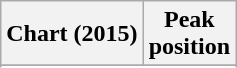<table class="wikitable plainrowheaders sortable" style="text-align:center;">
<tr>
<th scope="col">Chart (2015)</th>
<th scope="col">Peak<br>position</th>
</tr>
<tr>
</tr>
<tr>
</tr>
<tr>
</tr>
</table>
